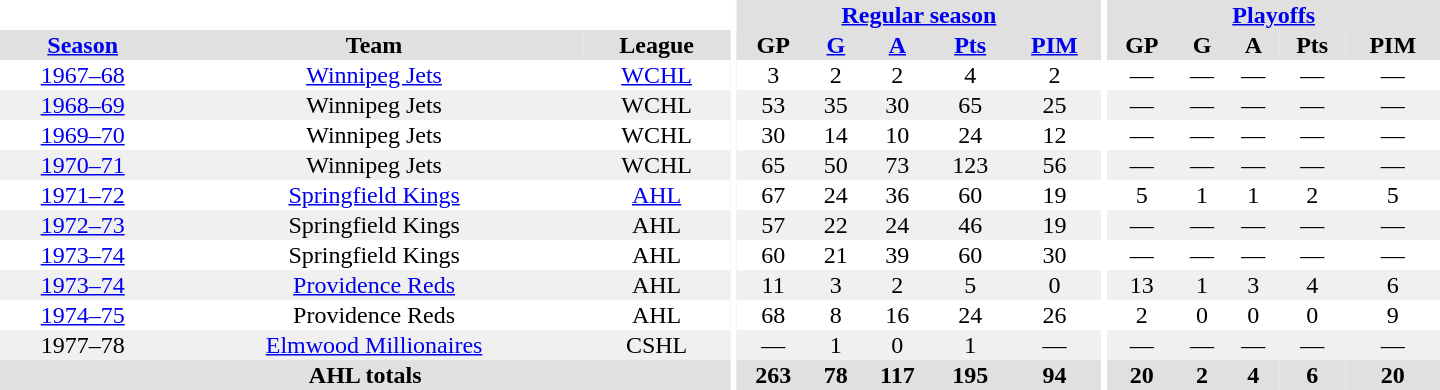<table border="0" cellpadding="1" cellspacing="0" style="text-align:center; width:60em">
<tr bgcolor="#e0e0e0">
<th colspan="3" bgcolor="#ffffff"></th>
<th rowspan="99" bgcolor="#ffffff"></th>
<th colspan="5"><a href='#'>Regular season</a></th>
<th rowspan="99" bgcolor="#ffffff"></th>
<th colspan="5"><a href='#'>Playoffs</a></th>
</tr>
<tr bgcolor="#e0e0e0">
<th><a href='#'>Season</a></th>
<th>Team</th>
<th>League</th>
<th>GP</th>
<th><a href='#'>G</a></th>
<th><a href='#'>A</a></th>
<th><a href='#'>Pts</a></th>
<th><a href='#'>PIM</a></th>
<th>GP</th>
<th>G</th>
<th>A</th>
<th>Pts</th>
<th>PIM</th>
</tr>
<tr>
<td><a href='#'>1967–68</a></td>
<td><a href='#'>Winnipeg Jets</a></td>
<td><a href='#'>WCHL</a></td>
<td>3</td>
<td>2</td>
<td>2</td>
<td>4</td>
<td>2</td>
<td>—</td>
<td>—</td>
<td>—</td>
<td>—</td>
<td>—</td>
</tr>
<tr bgcolor="#f0f0f0">
<td><a href='#'>1968–69</a></td>
<td>Winnipeg Jets</td>
<td>WCHL</td>
<td>53</td>
<td>35</td>
<td>30</td>
<td>65</td>
<td>25</td>
<td>—</td>
<td>—</td>
<td>—</td>
<td>—</td>
<td>—</td>
</tr>
<tr>
<td><a href='#'>1969–70</a></td>
<td>Winnipeg Jets</td>
<td>WCHL</td>
<td>30</td>
<td>14</td>
<td>10</td>
<td>24</td>
<td>12</td>
<td>—</td>
<td>—</td>
<td>—</td>
<td>—</td>
<td>—</td>
</tr>
<tr bgcolor="#f0f0f0">
<td><a href='#'>1970–71</a></td>
<td>Winnipeg Jets</td>
<td>WCHL</td>
<td>65</td>
<td>50</td>
<td>73</td>
<td>123</td>
<td>56</td>
<td>—</td>
<td>—</td>
<td>—</td>
<td>—</td>
<td>—</td>
</tr>
<tr>
<td><a href='#'>1971–72</a></td>
<td><a href='#'>Springfield Kings</a></td>
<td><a href='#'>AHL</a></td>
<td>67</td>
<td>24</td>
<td>36</td>
<td>60</td>
<td>19</td>
<td>5</td>
<td>1</td>
<td>1</td>
<td>2</td>
<td>5</td>
</tr>
<tr bgcolor="#f0f0f0">
<td><a href='#'>1972–73</a></td>
<td>Springfield Kings</td>
<td>AHL</td>
<td>57</td>
<td>22</td>
<td>24</td>
<td>46</td>
<td>19</td>
<td>—</td>
<td>—</td>
<td>—</td>
<td>—</td>
<td>—</td>
</tr>
<tr>
<td><a href='#'>1973–74</a></td>
<td>Springfield Kings</td>
<td>AHL</td>
<td>60</td>
<td>21</td>
<td>39</td>
<td>60</td>
<td>30</td>
<td>—</td>
<td>—</td>
<td>—</td>
<td>—</td>
<td>—</td>
</tr>
<tr bgcolor="#f0f0f0">
<td><a href='#'>1973–74</a></td>
<td><a href='#'>Providence Reds</a></td>
<td>AHL</td>
<td>11</td>
<td>3</td>
<td>2</td>
<td>5</td>
<td>0</td>
<td>13</td>
<td>1</td>
<td>3</td>
<td>4</td>
<td>6</td>
</tr>
<tr>
<td><a href='#'>1974–75</a></td>
<td>Providence Reds</td>
<td>AHL</td>
<td>68</td>
<td>8</td>
<td>16</td>
<td>24</td>
<td>26</td>
<td>2</td>
<td>0</td>
<td>0</td>
<td>0</td>
<td>9</td>
</tr>
<tr bgcolor="#f0f0f0">
<td>1977–78</td>
<td><a href='#'>Elmwood Millionaires</a></td>
<td>CSHL</td>
<td>—</td>
<td>1</td>
<td>0</td>
<td>1</td>
<td>—</td>
<td>—</td>
<td>—</td>
<td>—</td>
<td>—</td>
<td>—</td>
</tr>
<tr>
</tr>
<tr ALIGN="center" bgcolor="#e0e0e0">
<th colspan="3">AHL totals</th>
<th ALIGN="center">263</th>
<th ALIGN="center">78</th>
<th ALIGN="center">117</th>
<th ALIGN="center">195</th>
<th ALIGN="center">94</th>
<th ALIGN="center">20</th>
<th ALIGN="center">2</th>
<th ALIGN="center">4</th>
<th ALIGN="center">6</th>
<th ALIGN="center">20</th>
</tr>
</table>
